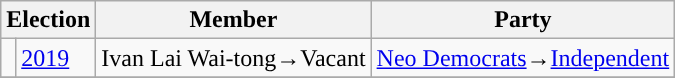<table class="wikitable">
<tr>
<th colspan="2">Election</th>
<th>Member</th>
<th>Party</th>
</tr>
<tr>
<td style="color:inherit;background:"></td>
<td><a href='#'>2019</a></td>
<td>Ivan Lai Wai-tong→Vacant</td>
<td><a href='#'>Neo Democrats</a>→<a href='#'>Independent</a></td>
</tr>
<tr>
</tr>
</table>
